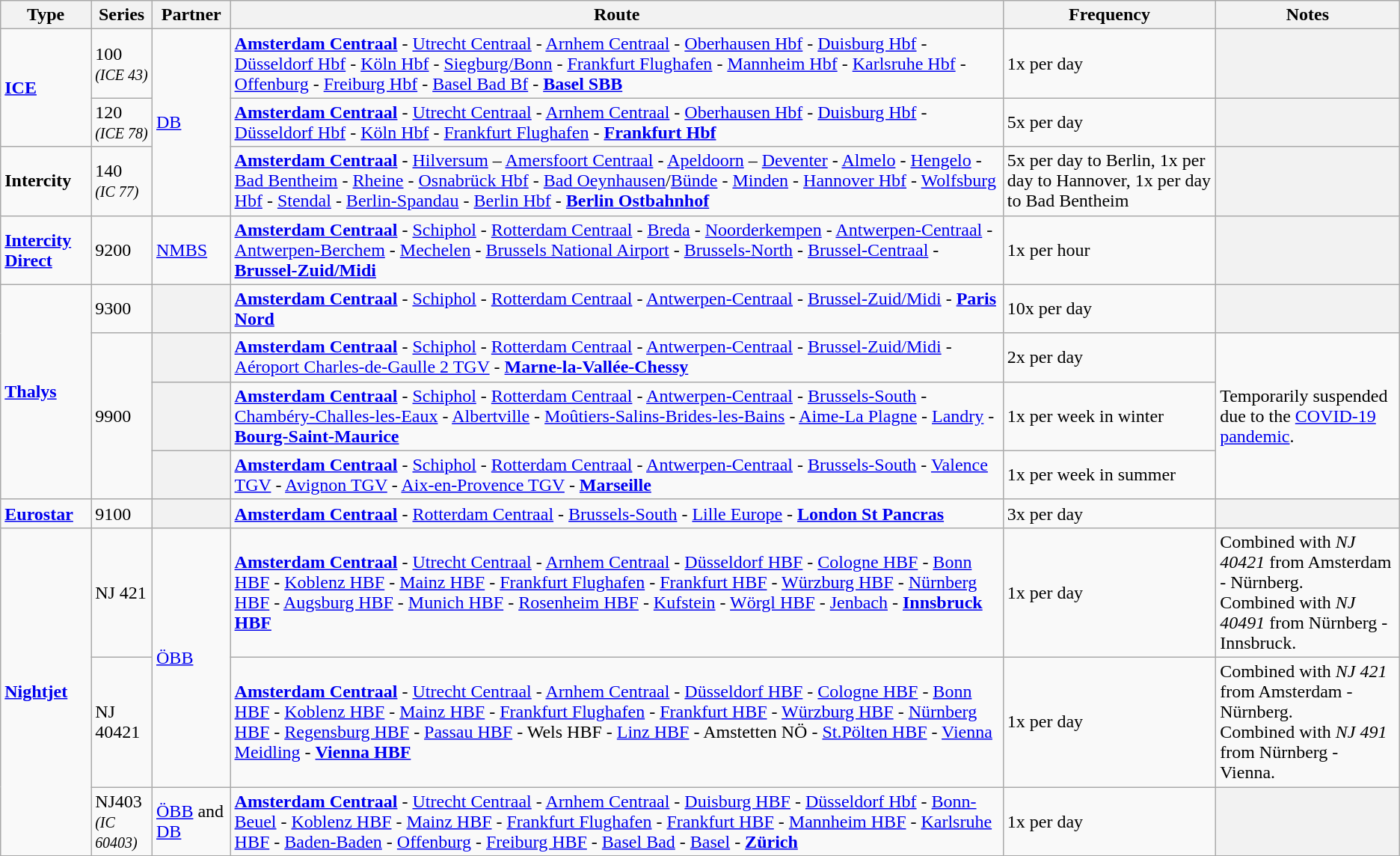<table class="wikitable vatop">
<tr>
<th>Type</th>
<th>Series</th>
<th>Partner</th>
<th>Route</th>
<th>Frequency</th>
<th>Notes</th>
</tr>
<tr>
<td rowspan="2"><a href='#'><strong>ICE</strong></a></td>
<td>100<br><em><small>(ICE 43)</small></em></td>
<td rowspan="3"><a href='#'>DB</a></td>
<td><a href='#'><strong>Amsterdam Centraal</strong></a> - <a href='#'>Utrecht Centraal</a> - <a href='#'>Arnhem Centraal</a> - <a href='#'>Oberhausen Hbf</a> - <a href='#'>Duisburg Hbf</a> - <a href='#'>Düsseldorf Hbf</a> - <a href='#'>Köln Hbf</a> - <a href='#'>Siegburg/Bonn</a> - <a href='#'>Frankfurt Flughafen</a> - <a href='#'>Mannheim Hbf</a> - <a href='#'>Karlsruhe Hbf</a> - <a href='#'>Offenburg</a> - <a href='#'>Freiburg Hbf</a> - <a href='#'>Basel Bad Bf</a> - <a href='#'><strong>Basel SBB</strong></a></td>
<td>1x per day</td>
<th></th>
</tr>
<tr>
<td>120<br><em><small>(ICE 78)</small></em></td>
<td><a href='#'><strong>Amsterdam Centraal</strong></a> - <a href='#'>Utrecht Centraal</a> - <a href='#'>Arnhem Centraal</a> - <a href='#'>Oberhausen Hbf</a> - <a href='#'>Duisburg Hbf</a> - <a href='#'>Düsseldorf Hbf</a> - <a href='#'>Köln Hbf</a> - <a href='#'>Frankfurt Flughafen</a> - <a href='#'><strong>Frankfurt Hbf</strong></a></td>
<td>5x per day</td>
<th></th>
</tr>
<tr>
<td><strong>Intercity</strong></td>
<td>140<br><em><small>(IC 77)</small></em></td>
<td><a href='#'><strong>Amsterdam Centraal</strong></a> - <a href='#'>Hilversum</a> – <a href='#'>Amersfoort Centraal</a> - <a href='#'>Apeldoorn</a> – <a href='#'>Deventer</a> - <a href='#'>Almelo</a> - <a href='#'>Hengelo</a> - <a href='#'>Bad Bentheim</a> - <a href='#'>Rheine</a> - <a href='#'>Osnabrück Hbf</a> - <a href='#'>Bad Oeynhausen</a>/<a href='#'>Bünde</a> - <a href='#'>Minden</a> - <a href='#'>Hannover Hbf</a> - <a href='#'>Wolfsburg Hbf</a> - <a href='#'>Stendal</a> - <a href='#'>Berlin-Spandau</a> - <a href='#'>Berlin Hbf</a> - <a href='#'><strong>Berlin Ostbahnhof</strong></a></td>
<td>5x per day to Berlin, 1x per day to Hannover, 1x per day to Bad Bentheim</td>
<th></th>
</tr>
<tr>
<td><strong><a href='#'>Intercity Direct</a></strong></td>
<td>9200</td>
<td><a href='#'>NMBS</a></td>
<td><a href='#'><strong>Amsterdam Centraal</strong></a> - <a href='#'>Schiphol</a> - <a href='#'>Rotterdam Centraal</a> - <a href='#'>Breda</a> - <a href='#'>Noorderkempen</a> - <a href='#'>Antwerpen-Centraal</a> - <a href='#'>Antwerpen-Berchem</a> - <a href='#'>Mechelen</a> - <a href='#'>Brussels National Airport</a> - <a href='#'>Brussels-North</a> - <a href='#'>Brussel-Centraal</a> - <a href='#'><strong>Brussel-Zuid/Midi</strong></a></td>
<td>1x per hour</td>
<th></th>
</tr>
<tr>
<td rowspan="4"><strong><a href='#'>Thalys</a></strong></td>
<td>9300</td>
<th></th>
<td><a href='#'><strong>Amsterdam Centraal</strong></a> - <a href='#'>Schiphol</a> - <a href='#'>Rotterdam Centraal</a> - <a href='#'>Antwerpen-Centraal</a> - <a href='#'>Brussel-Zuid/Midi</a> - <a href='#'><strong>Paris Nord</strong></a></td>
<td>10x per day</td>
<th></th>
</tr>
<tr>
<td rowspan="3">9900</td>
<th></th>
<td><a href='#'><strong>Amsterdam Centraal</strong></a> - <a href='#'>Schiphol</a> - <a href='#'>Rotterdam Centraal</a> - <a href='#'>Antwerpen-Centraal</a> - <a href='#'>Brussel-Zuid/Midi</a> - <a href='#'>Aéroport Charles-de-Gaulle 2 TGV</a> - <strong><a href='#'>Marne-la-Vallée-Chessy</a></strong></td>
<td>2x per day</td>
<td rowspan="3">Temporarily suspended due to the <a href='#'>COVID-19 pandemic</a>.</td>
</tr>
<tr>
<th></th>
<td><a href='#'><strong>Amsterdam Centraal</strong></a> - <a href='#'>Schiphol</a> - <a href='#'>Rotterdam Centraal</a> - <a href='#'>Antwerpen-Centraal</a> - <a href='#'>Brussels-South</a> - <a href='#'>Chambéry-Challes-les-Eaux</a> - <a href='#'>Albertville</a> - <a href='#'>Moûtiers-Salins-Brides-les-Bains</a> - <a href='#'>Aime-La Plagne</a> - <a href='#'>Landry</a> - <a href='#'><strong>Bourg-Saint-Maurice</strong></a></td>
<td>1x per week in winter</td>
</tr>
<tr>
<th></th>
<td><a href='#'><strong>Amsterdam Centraal</strong></a> - <a href='#'>Schiphol</a> - <a href='#'>Rotterdam Centraal</a> - <a href='#'>Antwerpen-Centraal</a> - <a href='#'>Brussels-South</a> - <a href='#'>Valence TGV</a> - <a href='#'>Avignon TGV</a> - <a href='#'>Aix-en-Provence TGV</a> - <a href='#'><strong>Marseille</strong></a></td>
<td>1x per week in summer</td>
</tr>
<tr>
<td><strong><a href='#'>Eurostar</a></strong></td>
<td>9100</td>
<th></th>
<td><a href='#'><strong>Amsterdam Centraal</strong></a> - <a href='#'>Rotterdam Centraal</a> - <a href='#'>Brussels-South</a> - <a href='#'>Lille Europe</a> - <a href='#'><strong>London St Pancras</strong></a></td>
<td>3x per day</td>
<th></th>
</tr>
<tr>
<td rowspan="3"><strong><a href='#'>Nightjet</a></strong></td>
<td>NJ 421</td>
<td rowspan="2"><a href='#'>ÖBB</a></td>
<td><a href='#'><strong>Amsterdam Centraal</strong></a> - <a href='#'>Utrecht Centraal</a> - <a href='#'>Arnhem Centraal</a> - <a href='#'>Düsseldorf HBF</a> - <a href='#'>Cologne HBF</a> - <a href='#'>Bonn HBF</a> - <a href='#'>Koblenz HBF</a> - <a href='#'>Mainz HBF</a> - <a href='#'>Frankfurt Flughafen</a> - <a href='#'>Frankfurt HBF</a> - <a href='#'>Würzburg HBF</a> - <a href='#'>Nürnberg HBF</a> - <a href='#'>Augsburg HBF</a> - <a href='#'>Munich HBF</a> - <a href='#'>Rosenheim HBF</a> - <a href='#'>Kufstein</a> - <a href='#'>Wörgl HBF</a> - <a href='#'>Jenbach</a> - <a href='#'><strong>Innsbruck HBF</strong></a></td>
<td>1x per day</td>
<td>Combined with <em>NJ 40421</em> from Amsterdam - Nürnberg.<br>Combined with <em>NJ 40491</em> from Nürnberg - Innsbruck.</td>
</tr>
<tr>
<td>NJ 40421</td>
<td><a href='#'><strong>Amsterdam Centraal</strong></a> - <a href='#'>Utrecht Centraal</a> - <a href='#'>Arnhem Centraal</a> - <a href='#'>Düsseldorf HBF</a> - <a href='#'>Cologne HBF</a> - <a href='#'>Bonn HBF</a> - <a href='#'>Koblenz HBF</a> - <a href='#'>Mainz HBF</a> - <a href='#'>Frankfurt Flughafen</a> - <a href='#'>Frankfurt HBF</a> - <a href='#'>Würzburg HBF</a> - <a href='#'>Nürnberg HBF</a> - <a href='#'>Regensburg HBF</a> - <a href='#'>Passau HBF</a> - Wels HBF - <a href='#'>Linz HBF</a> - Amstetten NÖ - <a href='#'>St.Pölten HBF</a> - <a href='#'>Vienna Meidling</a> - <a href='#'><strong>Vienna HBF</strong></a></td>
<td>1x per day</td>
<td>Combined with <em>NJ 421</em> from Amsterdam - Nürnberg.<br>Combined with <em>NJ 491</em> from Nürnberg - Vienna.</td>
</tr>
<tr>
<td>NJ403<br><small><em>(IC 60403)</em></small></td>
<td><a href='#'>ÖBB</a> and <a href='#'>DB</a></td>
<td><a href='#'><strong>Amsterdam Centraal</strong></a> - <a href='#'>Utrecht Centraal</a> - <a href='#'>Arnhem Centraal</a> - <a href='#'>Duisburg HBF</a> - <a href='#'>Düsseldorf Hbf</a> - <a href='#'>Bonn-Beuel</a> - <a href='#'>Koblenz HBF</a> - <a href='#'>Mainz HBF</a> - <a href='#'>Frankfurt Flughafen</a> - <a href='#'>Frankfurt HBF</a> - <a href='#'>Mannheim HBF</a> - <a href='#'>Karlsruhe HBF</a> - <a href='#'>Baden-Baden</a> - <a href='#'>Offenburg</a> - <a href='#'>Freiburg HBF</a> - <a href='#'>Basel Bad</a> - <a href='#'>Basel</a> - <a href='#'><strong>Zürich</strong></a></td>
<td>1x per day</td>
<th></th>
</tr>
</table>
